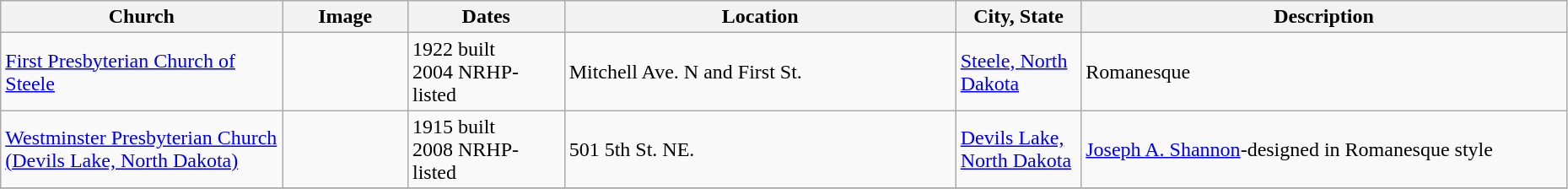<table class="wikitable sortable" style="width:98%">
<tr>
<th width = 18%><strong>Church</strong></th>
<th width = 8% class="unsortable"><strong>Image</strong></th>
<th width = 10%><strong>Dates</strong></th>
<th width = 25%><strong>Location</strong></th>
<th width = 8%><strong>City, State</strong></th>
<th class="unsortable"><strong>Description</strong></th>
</tr>
<tr>
<td><a href='#'>First Presbyterian Church of Steele</a></td>
<td></td>
<td>1922 built<br>2004 NRHP-listed</td>
<td>Mitchell Ave. N and First St.<br><small></small></td>
<td><a href='#'>Steele, North Dakota</a></td>
<td>Romanesque</td>
</tr>
<tr>
<td><a href='#'>Westminster Presbyterian Church (Devils Lake, North Dakota)</a></td>
<td></td>
<td>1915 built<br>2008 NRHP-listed</td>
<td>501 5th St. NE.<br><small></small></td>
<td><a href='#'>Devils Lake, North Dakota</a></td>
<td><a href='#'>Joseph A. Shannon</a>-designed in Romanesque style</td>
</tr>
<tr>
</tr>
</table>
